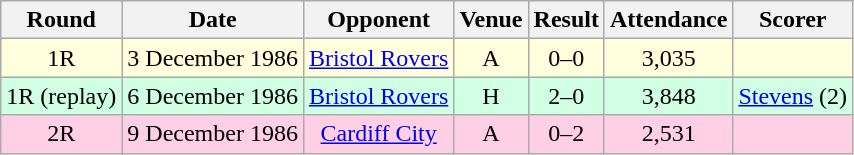<table class="wikitable sortable" style="text-align:center;">
<tr>
<th>Round</th>
<th>Date</th>
<th>Opponent</th>
<th>Venue</th>
<th>Result</th>
<th>Attendance</th>
<th>Scorer</th>
</tr>
<tr style="background:#ffd;">
<td>1R</td>
<td>3 December 1986</td>
<td><a href='#'>Bristol Rovers</a></td>
<td>A</td>
<td>0–0</td>
<td>3,035</td>
<td></td>
</tr>
<tr style="background:#d0ffe3;">
<td>1R (replay)</td>
<td>6 December 1986</td>
<td><a href='#'>Bristol Rovers</a></td>
<td>H</td>
<td>2–0</td>
<td>3,848</td>
<td><a href='#'>Stevens</a> (2)</td>
</tr>
<tr style="background:#ffd0e3;">
<td>2R</td>
<td>9 December 1986</td>
<td><a href='#'>Cardiff City</a></td>
<td>A</td>
<td>0–2</td>
<td>2,531</td>
<td></td>
</tr>
</table>
